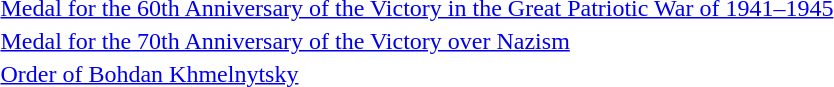<table>
<tr>
<td></td>
<td><a href='#'>Medal for the 60th Anniversary of the Victory in the Great Patriotic War of 1941–1945</a></td>
</tr>
<tr>
<td></td>
<td><a href='#'>Medal for the 70th Anniversary of the Victory over Nazism</a></td>
</tr>
<tr>
<td></td>
<td><a href='#'>Order of Bohdan Khmelnytsky</a></td>
</tr>
</table>
